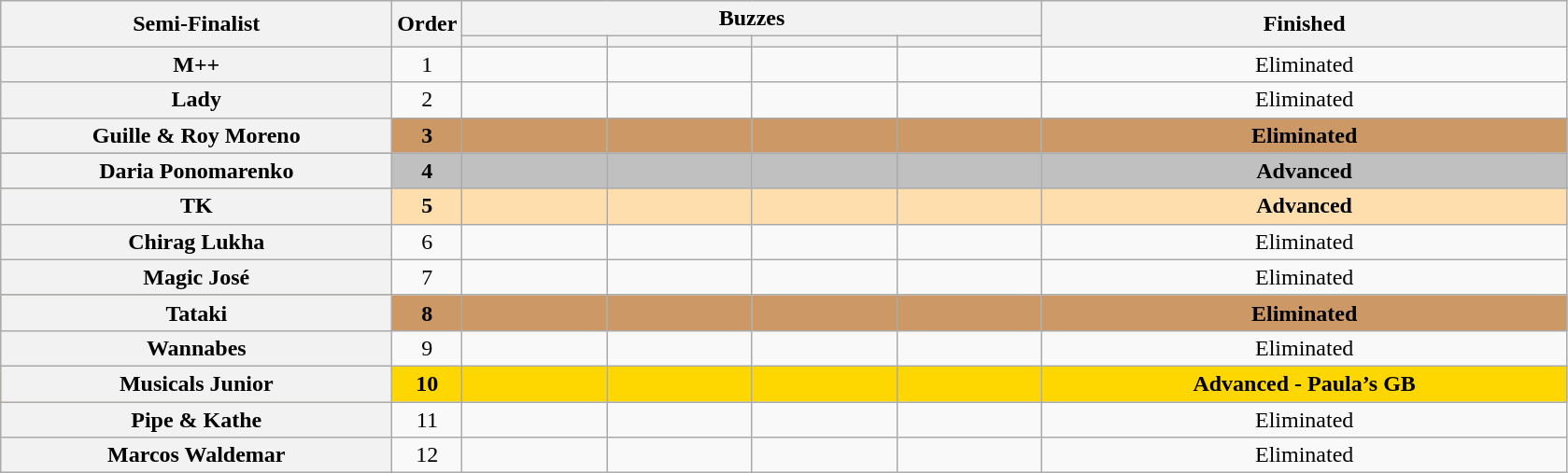<table class="wikitable plainrowheaders sortable" style="text-align:center;">
<tr>
<th scope="col" rowspan="2" class="unsortable" style="width:17em;">Semi-Finalist</th>
<th scope="col" rowspan="2" style="width:1em;">Order</th>
<th scope="col" colspan="4" class="unsortable" style="width:24em;">Buzzes</th>
<th scope="col" rowspan="2" style="width:23em;">Finished </th>
</tr>
<tr>
<th scope="col" class="unsortable" style="width:6em;"></th>
<th scope="col" class="unsortable" style="width:6em;"></th>
<th scope="col" class="unsortable" style="width:6em;"></th>
<th scope="col" class="unsortable" style="width:6em;"></th>
</tr>
<tr>
<th scope="row">M++</th>
<td>1</td>
<td style="text-align:center;"></td>
<td style="text-align:center;"></td>
<td style="text-align:center;"></td>
<td style="text-align:center;"></td>
<td>Eliminated</td>
</tr>
<tr>
<th scope="row">Lady</th>
<td>2</td>
<td style="text-align:center;"></td>
<td style="text-align:center;"></td>
<td style="text-align:center;"></td>
<td style="text-align:center;"></td>
<td>Eliminated</td>
</tr>
<tr style="background:#c96">
<th scope="row"><strong>Guille & Roy Moreno</strong></th>
<td><strong>3</strong></td>
<td style="text-align:center;"></td>
<td style="text-align:center;"></td>
<td style="text-align:center;"></td>
<td style="text-align:center;"></td>
<td><strong>Eliminated</strong></td>
</tr>
<tr style="background:silver">
<th scope="row"><strong>Daria Ponomarenko</strong></th>
<td><strong>4</strong></td>
<td style="text-align:center;"></td>
<td style="text-align:center;"></td>
<td style="text-align:center;"></td>
<td style="text-align:center;"></td>
<td><strong>Advanced</strong></td>
</tr>
<tr style="background:NavajoWhite">
<th scope="row"><strong>TK</strong></th>
<td><strong>5</strong></td>
<td style="text-align:center;"></td>
<td style="text-align:center;"></td>
<td style="text-align:center;"></td>
<td style="text-align:center;"></td>
<td><strong>Advanced</strong></td>
</tr>
<tr>
<th scope="row">Chirag Lukha</th>
<td>6</td>
<td style="text-align:center;"></td>
<td style="text-align:center;"></td>
<td style="text-align:center;"></td>
<td style="text-align:center;"></td>
<td>Eliminated</td>
</tr>
<tr>
<th scope="row">Magic José</th>
<td>7</td>
<td style="text-align:center;"></td>
<td style="text-align:center;"></td>
<td style="text-align:center;"></td>
<td style="text-align:center;"></td>
<td>Eliminated</td>
</tr>
<tr style="background:#c96">
<th scope="row"><strong>Tataki</strong></th>
<td><strong>8</strong></td>
<td style="text-align:center;"></td>
<td style="text-align:center;"></td>
<td style="text-align:center;"></td>
<td style="text-align:center;"></td>
<td><strong>Eliminated</strong></td>
</tr>
<tr>
<th scope="row">Wannabes</th>
<td>9</td>
<td style="text-align:center;"></td>
<td style="text-align:center;"></td>
<td style="text-align:center;"></td>
<td style="text-align:center;"></td>
<td>Eliminated</td>
</tr>
<tr style="background:Gold">
<th scope="row"><strong>Musicals Junior</strong></th>
<td><strong>10</strong></td>
<td style="text-align:center;"></td>
<td style="text-align:center;"></td>
<td style="text-align:center;"></td>
<td style="text-align:center;"></td>
<td><strong>Advanced - Paula’s GB</strong></td>
</tr>
<tr>
<th scope="row">Pipe & Kathe</th>
<td>11</td>
<td style="text-align:center;"></td>
<td style="text-align:center;"></td>
<td style="text-align:center;"></td>
<td style="text-align:center;"></td>
<td>Eliminated</td>
</tr>
<tr>
<th scope="row">Marcos Waldemar</th>
<td>12</td>
<td style="text-align:center;"></td>
<td style="text-align:center;"></td>
<td style="text-align:center;"></td>
<td style="text-align:center;"></td>
<td>Eliminated</td>
</tr>
</table>
